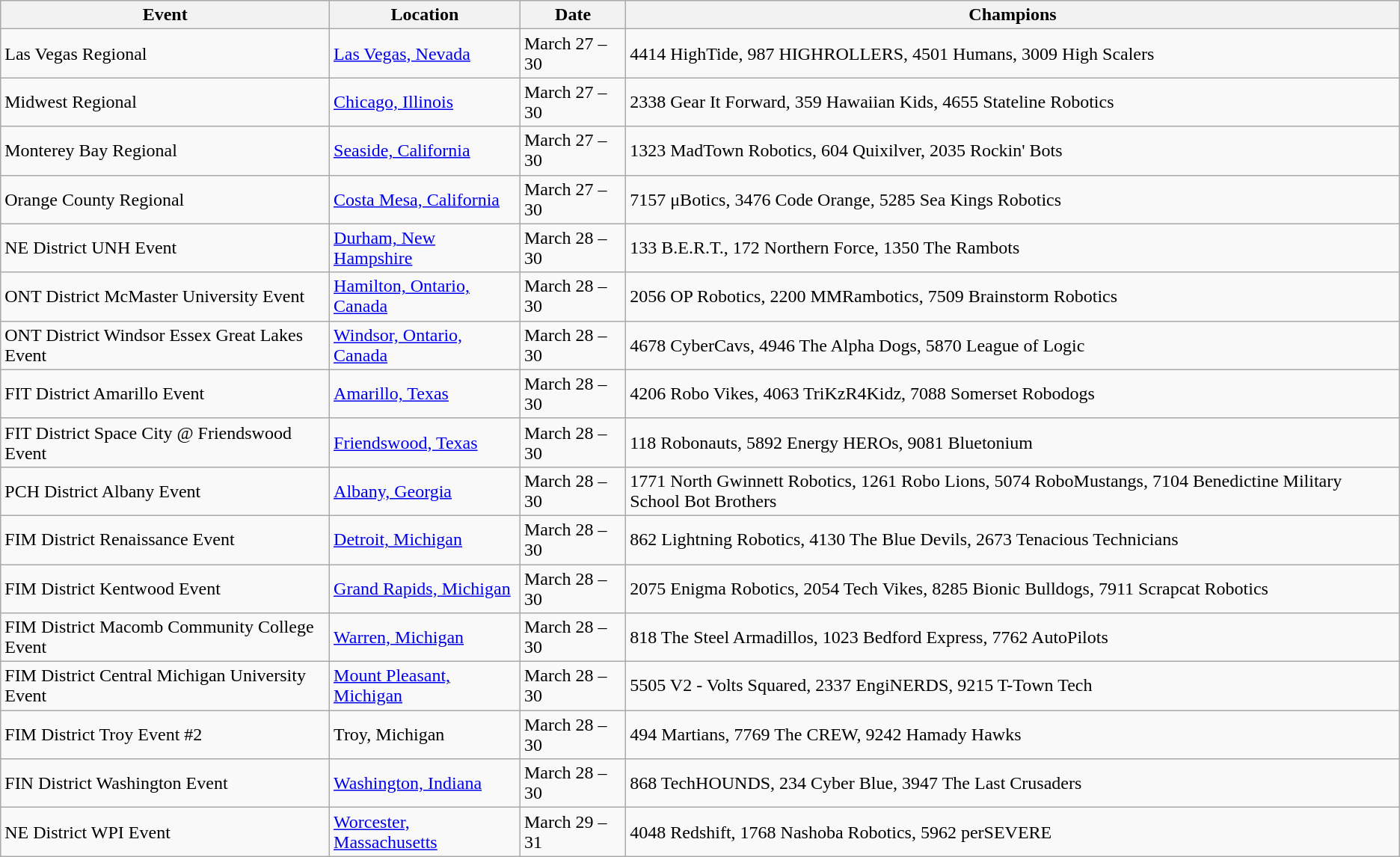<table class="wikitable">
<tr>
<th>Event</th>
<th>Location</th>
<th>Date</th>
<th>Champions</th>
</tr>
<tr>
<td>Las Vegas Regional</td>
<td><a href='#'>Las Vegas, Nevada</a></td>
<td>March 27 – 30</td>
<td>4414 HighTide, 987 HIGHROLLERS, 4501 Humans, 3009 High Scalers</td>
</tr>
<tr>
<td>Midwest Regional</td>
<td><a href='#'>Chicago, Illinois</a></td>
<td>March 27 – 30</td>
<td>2338 Gear It Forward, 359 Hawaiian Kids, 4655 Stateline Robotics</td>
</tr>
<tr>
<td>Monterey Bay Regional</td>
<td><a href='#'>Seaside, California</a></td>
<td>March 27 – 30</td>
<td>1323 MadTown Robotics, 604 Quixilver, 2035 Rockin' Bots</td>
</tr>
<tr>
<td>Orange County Regional</td>
<td><a href='#'>Costa Mesa, California</a></td>
<td>March 27 – 30</td>
<td>7157 μBotics, 3476 Code Orange, 5285 Sea Kings Robotics</td>
</tr>
<tr>
<td>NE District UNH Event</td>
<td><a href='#'>Durham, New Hampshire</a></td>
<td>March 28 – 30</td>
<td>133 B.E.R.T., 172 Northern Force, 1350 The Rambots</td>
</tr>
<tr>
<td>ONT District McMaster University Event</td>
<td><a href='#'>Hamilton, Ontario, Canada</a></td>
<td>March 28 – 30</td>
<td>2056 OP Robotics, 2200 MMRambotics, 7509 Brainstorm Robotics</td>
</tr>
<tr>
<td>ONT District Windsor Essex Great Lakes Event</td>
<td><a href='#'>Windsor, Ontario, Canada</a></td>
<td>March 28 – 30</td>
<td>4678 CyberCavs, 4946 The Alpha Dogs, 5870 League of Logic</td>
</tr>
<tr>
<td>FIT District Amarillo Event</td>
<td><a href='#'>Amarillo, Texas</a></td>
<td>March 28 – 30</td>
<td>4206 Robo Vikes, 4063 TriKzR4Kidz, 7088 Somerset Robodogs</td>
</tr>
<tr>
<td>FIT District Space City @ Friendswood Event</td>
<td><a href='#'>Friendswood, Texas</a></td>
<td>March 28 – 30</td>
<td>118 Robonauts, 5892 Energy HEROs, 9081 Bluetonium</td>
</tr>
<tr>
<td>PCH District Albany Event</td>
<td><a href='#'>Albany, Georgia</a></td>
<td>March 28 – 30</td>
<td>1771 North Gwinnett Robotics, 1261 Robo Lions, 5074 RoboMustangs, 7104 Benedictine Military School Bot Brothers</td>
</tr>
<tr>
<td>FIM District Renaissance Event</td>
<td><a href='#'>Detroit, Michigan</a></td>
<td>March 28 – 30</td>
<td>862 Lightning Robotics, 4130 The Blue Devils, 2673 Tenacious Technicians</td>
</tr>
<tr>
<td>FIM District Kentwood Event</td>
<td><a href='#'>Grand Rapids, Michigan</a></td>
<td>March 28 – 30</td>
<td>2075 Enigma Robotics, 2054 Tech Vikes, 8285 Bionic Bulldogs, 7911 Scrapcat Robotics</td>
</tr>
<tr>
<td>FIM District Macomb Community College Event</td>
<td><a href='#'>Warren, Michigan</a></td>
<td>March 28 – 30</td>
<td>818 The Steel Armadillos, 1023 Bedford Express, 7762 AutoPilots</td>
</tr>
<tr>
<td>FIM District Central Michigan University Event</td>
<td><a href='#'>Mount Pleasant, Michigan</a></td>
<td>March 28 – 30</td>
<td>5505 V2 - Volts Squared, 2337 EngiNERDS, 9215 T-Town Tech</td>
</tr>
<tr>
<td>FIM District Troy Event #2</td>
<td>Troy, Michigan</td>
<td>March 28 – 30</td>
<td>494 Martians, 7769 The CREW, 9242 Hamady Hawks</td>
</tr>
<tr>
<td>FIN District Washington Event</td>
<td><a href='#'>Washington, Indiana</a></td>
<td>March 28 – 30</td>
<td>868 TechHOUNDS, 234 Cyber Blue, 3947 The Last Crusaders</td>
</tr>
<tr>
<td>NE District WPI Event</td>
<td><a href='#'>Worcester, Massachusetts</a></td>
<td>March 29 – 31</td>
<td>4048 Redshift, 1768 Nashoba Robotics, 5962 perSEVERE</td>
</tr>
</table>
